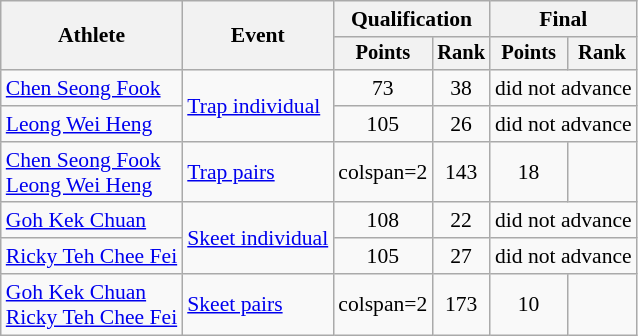<table class="wikitable" style="font-size:90%;">
<tr>
<th rowspan=2>Athlete</th>
<th rowspan=2>Event</th>
<th colspan=2>Qualification</th>
<th colspan=2>Final</th>
</tr>
<tr style="font-size:95%">
<th>Points</th>
<th>Rank</th>
<th>Points</th>
<th>Rank</th>
</tr>
<tr align=center>
<td align=left><a href='#'>Chen Seong Fook</a></td>
<td align=left rowspan=2><a href='#'>Trap individual</a></td>
<td>73</td>
<td>38</td>
<td colspan=2>did not advance</td>
</tr>
<tr align=center>
<td align=left><a href='#'>Leong Wei Heng</a></td>
<td>105</td>
<td>26</td>
<td colspan=2>did not advance</td>
</tr>
<tr align=center>
<td align=left><a href='#'>Chen Seong Fook</a><br><a href='#'>Leong Wei Heng</a></td>
<td align=left><a href='#'>Trap pairs</a></td>
<td>colspan=2 </td>
<td>143</td>
<td>18</td>
</tr>
<tr align=center>
<td align=left><a href='#'>Goh Kek Chuan</a></td>
<td align=left rowspan=2><a href='#'>Skeet individual</a></td>
<td>108</td>
<td>22</td>
<td colspan=2>did not advance</td>
</tr>
<tr align=center>
<td align=left><a href='#'>Ricky Teh Chee Fei</a></td>
<td>105</td>
<td>27</td>
<td colspan=2>did not advance</td>
</tr>
<tr align=center>
<td align=left><a href='#'>Goh Kek Chuan</a><br><a href='#'>Ricky Teh Chee Fei</a></td>
<td align=left><a href='#'>Skeet pairs</a></td>
<td>colspan=2 </td>
<td>173</td>
<td>10</td>
</tr>
</table>
